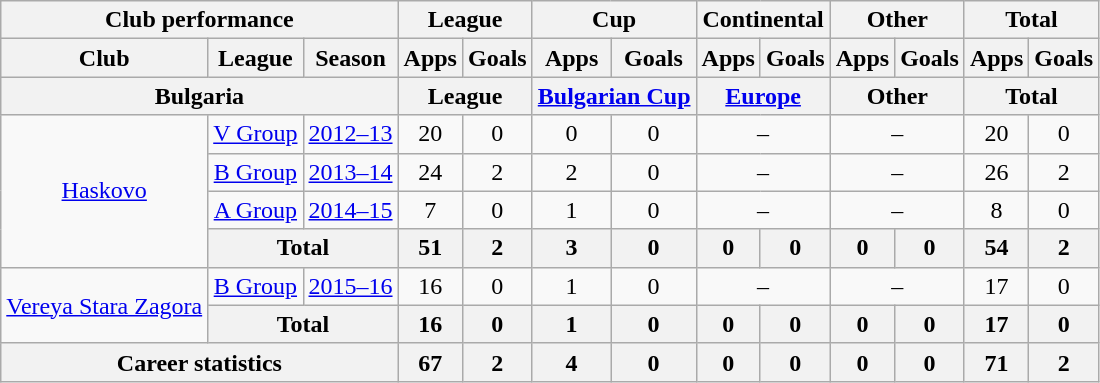<table class="wikitable" style="text-align: center">
<tr>
<th Colspan="3">Club performance</th>
<th Colspan="2">League</th>
<th Colspan="2">Cup</th>
<th Colspan="2">Continental</th>
<th Colspan="2">Other</th>
<th Colspan="3">Total</th>
</tr>
<tr>
<th>Club</th>
<th>League</th>
<th>Season</th>
<th>Apps</th>
<th>Goals</th>
<th>Apps</th>
<th>Goals</th>
<th>Apps</th>
<th>Goals</th>
<th>Apps</th>
<th>Goals</th>
<th>Apps</th>
<th>Goals</th>
</tr>
<tr>
<th Colspan="3">Bulgaria</th>
<th Colspan="2">League</th>
<th Colspan="2"><a href='#'>Bulgarian Cup</a></th>
<th Colspan="2"><a href='#'>Europe</a></th>
<th Colspan="2">Other</th>
<th Colspan="2">Total</th>
</tr>
<tr>
<td rowspan="4" valign="center"><a href='#'>Haskovo</a></td>
<td rowspan="1"><a href='#'>V Group</a></td>
<td><a href='#'>2012–13</a></td>
<td>20</td>
<td>0</td>
<td>0</td>
<td>0</td>
<td colspan="2">–</td>
<td colspan="2">–</td>
<td>20</td>
<td>0</td>
</tr>
<tr>
<td rowspan="1"><a href='#'>B Group</a></td>
<td><a href='#'>2013–14</a></td>
<td>24</td>
<td>2</td>
<td>2</td>
<td>0</td>
<td colspan="2">–</td>
<td colspan="2">–</td>
<td>26</td>
<td>2</td>
</tr>
<tr>
<td rowspan="1"><a href='#'>A Group</a></td>
<td><a href='#'>2014–15</a></td>
<td>7</td>
<td>0</td>
<td>1</td>
<td>0</td>
<td colspan="2">–</td>
<td colspan="2">–</td>
<td>8</td>
<td>0</td>
</tr>
<tr>
<th colspan=2>Total</th>
<th>51</th>
<th>2</th>
<th>3</th>
<th>0</th>
<th>0</th>
<th>0</th>
<th>0</th>
<th>0</th>
<th>54</th>
<th>2</th>
</tr>
<tr>
<td rowspan="2" valign="center"><a href='#'>Vereya Stara Zagora</a></td>
<td rowspan="1"><a href='#'>B Group</a></td>
<td><a href='#'>2015–16</a></td>
<td>16</td>
<td>0</td>
<td>1</td>
<td>0</td>
<td colspan="2">–</td>
<td colspan="2">–</td>
<td>17</td>
<td>0</td>
</tr>
<tr>
<th colspan=2>Total</th>
<th>16</th>
<th>0</th>
<th>1</th>
<th>0</th>
<th>0</th>
<th>0</th>
<th>0</th>
<th>0</th>
<th>17</th>
<th>0</th>
</tr>
<tr>
<th colspan="3">Career statistics</th>
<th>67</th>
<th>2</th>
<th>4</th>
<th>0</th>
<th>0</th>
<th>0</th>
<th>0</th>
<th>0</th>
<th>71</th>
<th>2</th>
</tr>
</table>
